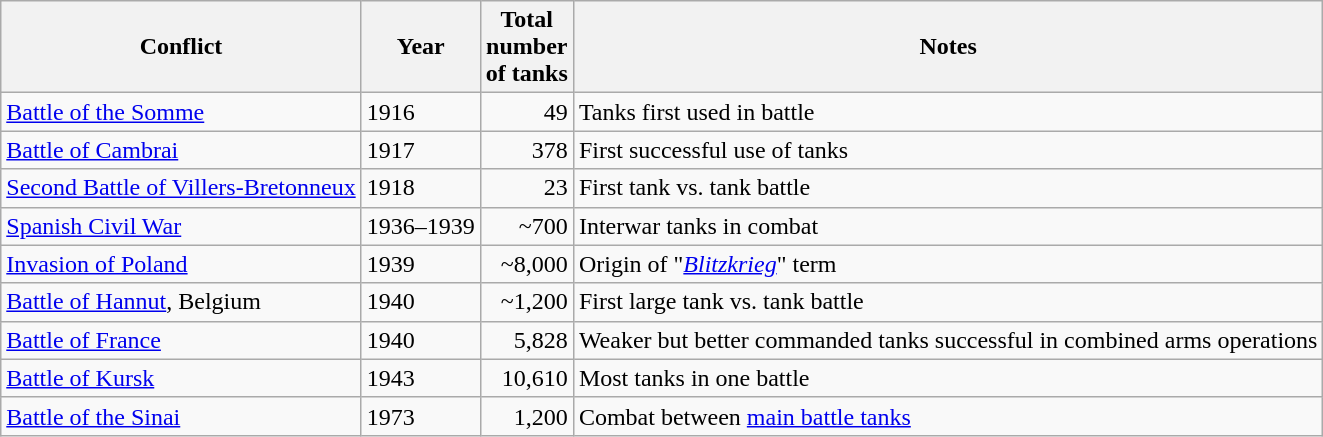<table class="wikitable" style="text-align: left;">
<tr>
<th>Conflict</th>
<th>Year</th>
<th>Total<br>number<br>of tanks</th>
<th>Notes</th>
</tr>
<tr>
<td><a href='#'>Battle of the Somme</a></td>
<td>1916</td>
<td style="text-align: right;">49</td>
<td>Tanks first used in battle</td>
</tr>
<tr>
<td><a href='#'>Battle of Cambrai</a></td>
<td>1917</td>
<td style="text-align: right;">378</td>
<td>First successful use of tanks</td>
</tr>
<tr>
<td><a href='#'>Second Battle of Villers-Bretonneux</a></td>
<td>1918</td>
<td style="text-align: right;">23</td>
<td>First tank vs. tank battle</td>
</tr>
<tr>
<td><a href='#'>Spanish Civil War</a></td>
<td>1936–1939</td>
<td style="text-align: right;">~700</td>
<td>Interwar tanks in combat</td>
</tr>
<tr>
<td><a href='#'>Invasion of Poland</a></td>
<td>1939</td>
<td style="text-align: right;">~8,000</td>
<td>Origin of "<em><a href='#'>Blitzkrieg</a></em>" term</td>
</tr>
<tr>
<td><a href='#'>Battle of Hannut</a>, Belgium</td>
<td>1940</td>
<td style="text-align: right;">~1,200</td>
<td>First large tank vs. tank battle</td>
</tr>
<tr>
<td><a href='#'>Battle of France</a></td>
<td>1940</td>
<td style="text-align: right;">5,828</td>
<td>Weaker but better commanded tanks successful in combined arms operations</td>
</tr>
<tr>
<td><a href='#'>Battle of Kursk</a></td>
<td>1943</td>
<td style="text-align: right;">10,610</td>
<td>Most tanks in one battle</td>
</tr>
<tr>
<td><a href='#'>Battle of the Sinai</a></td>
<td>1973</td>
<td style="text-align: right;">1,200</td>
<td>Combat between <a href='#'>main battle tanks</a></td>
</tr>
</table>
